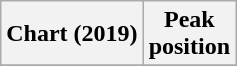<table class="wikitable plainrowheaders" style="text-align:center">
<tr>
<th>Chart (2019)</th>
<th>Peak<br>position</th>
</tr>
<tr>
</tr>
</table>
